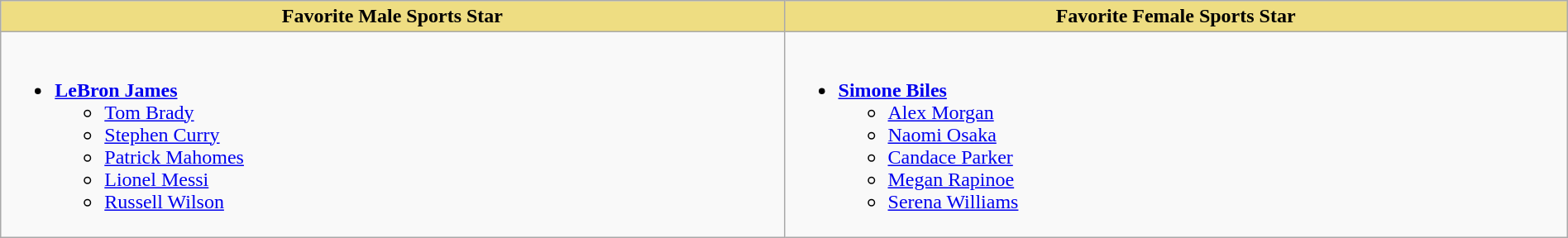<table class="wikitable" style="width:100%;">
<tr>
<th style="background:#EEDD82; width:50%">Favorite Male Sports Star</th>
<th style="background:#EEDD82; width:50%">Favorite Female Sports Star</th>
</tr>
<tr>
<td valign="top"><br><ul><li><strong><a href='#'>LeBron James</a></strong><ul><li><a href='#'>Tom Brady</a></li><li><a href='#'>Stephen Curry</a></li><li><a href='#'>Patrick Mahomes</a></li><li><a href='#'>Lionel Messi</a></li><li><a href='#'>Russell Wilson</a></li></ul></li></ul></td>
<td valign="top"><br><ul><li><strong><a href='#'>Simone Biles</a></strong><ul><li><a href='#'>Alex Morgan</a></li><li><a href='#'>Naomi Osaka</a></li><li><a href='#'>Candace Parker</a></li><li><a href='#'>Megan Rapinoe</a></li><li><a href='#'>Serena Williams</a></li></ul></li></ul></td>
</tr>
</table>
